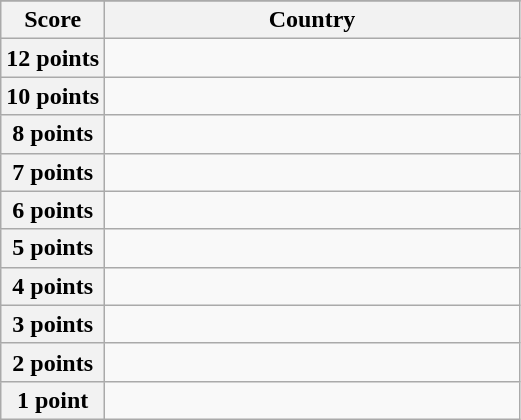<table class="wikitable">
<tr>
</tr>
<tr>
<th scope="col" width="20%">Score</th>
<th scope="col">Country</th>
</tr>
<tr>
<th scope="row">12 points</th>
<td></td>
</tr>
<tr>
<th scope="row">10 points</th>
<td></td>
</tr>
<tr>
<th scope="row">8 points</th>
<td></td>
</tr>
<tr>
<th scope="row">7 points</th>
<td></td>
</tr>
<tr>
<th scope="row">6 points</th>
<td></td>
</tr>
<tr>
<th scope="row">5 points</th>
<td></td>
</tr>
<tr>
<th scope="row">4 points</th>
<td></td>
</tr>
<tr>
<th scope="row">3 points</th>
<td></td>
</tr>
<tr>
<th scope="row">2 points</th>
<td></td>
</tr>
<tr>
<th scope="row">1 point</th>
<td></td>
</tr>
</table>
